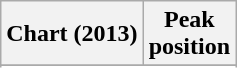<table class="wikitable sortable plainrowheaders" style="text-align:center">
<tr>
<th scope="col">Chart (2013)</th>
<th scope="col">Peak<br>position</th>
</tr>
<tr>
</tr>
<tr>
</tr>
<tr>
</tr>
<tr>
</tr>
</table>
